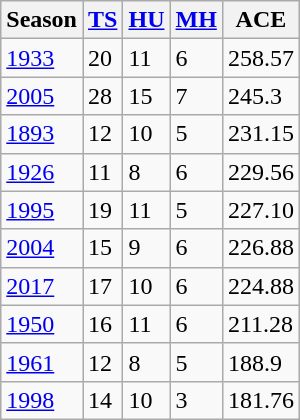<table class="wikitable sortable">
<tr>
<th scope="col">Season</th>
<th scope="col"><a href='#'>TS</a></th>
<th scope="col"><a href='#'>HU</a></th>
<th scope="col"><a href='#'>MH</a></th>
<th scope="col">ACE</th>
</tr>
<tr>
<td><a href='#'>1933</a></td>
<td>20</td>
<td>11</td>
<td>6</td>
<td>258.57</td>
</tr>
<tr>
<td><a href='#'>2005</a></td>
<td>28</td>
<td>15</td>
<td>7</td>
<td>245.3</td>
</tr>
<tr>
<td><a href='#'>1893</a></td>
<td>12</td>
<td>10</td>
<td>5</td>
<td>231.15</td>
</tr>
<tr>
<td><a href='#'>1926</a></td>
<td>11</td>
<td>8</td>
<td>6</td>
<td>229.56</td>
</tr>
<tr>
<td><a href='#'>1995</a></td>
<td>19</td>
<td>11</td>
<td>5</td>
<td>227.10</td>
</tr>
<tr>
<td><a href='#'>2004</a></td>
<td>15</td>
<td>9</td>
<td>6</td>
<td>226.88</td>
</tr>
<tr>
<td><a href='#'>2017</a></td>
<td>17</td>
<td>10</td>
<td>6</td>
<td>224.88</td>
</tr>
<tr>
<td><a href='#'>1950</a></td>
<td>16</td>
<td>11</td>
<td>6</td>
<td>211.28</td>
</tr>
<tr>
<td><a href='#'>1961</a></td>
<td>12</td>
<td>8</td>
<td>5</td>
<td>188.9</td>
</tr>
<tr>
<td><a href='#'>1998</a></td>
<td>14</td>
<td>10</td>
<td>3</td>
<td>181.76</td>
</tr>
</table>
